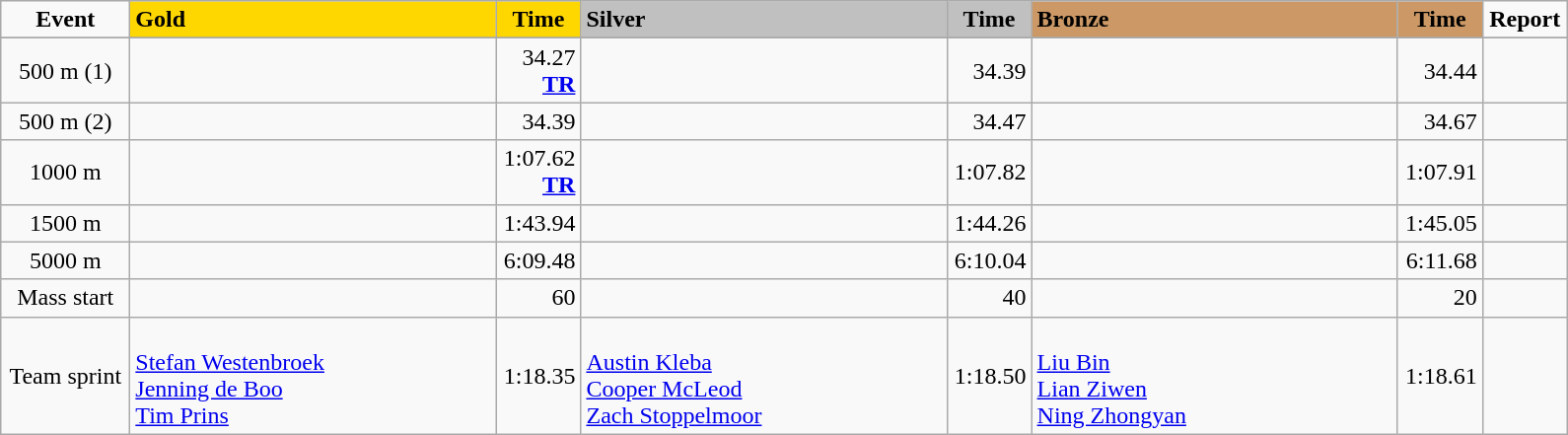<table class="wikitable">
<tr>
<td width="80" align="center"><strong>Event</strong></td>
<td width="240" bgcolor="gold"><strong>Gold</strong></td>
<td width="50" bgcolor="gold" align="center"><strong>Time</strong></td>
<td width="240" bgcolor="silver"><strong>Silver</strong></td>
<td width="50" bgcolor="silver" align="center"><strong>Time</strong></td>
<td width="240" bgcolor="#CC9966"><strong>Bronze</strong></td>
<td width="50" bgcolor="#CC9966" align="center"><strong>Time</strong></td>
<td width="50" align="center"><strong>Report</strong></td>
</tr>
<tr bgcolor="#cccccc">
</tr>
<tr>
<td align="center">500 m (1)</td>
<td></td>
<td align="right">34.27<br><strong><a href='#'>TR</a></strong></td>
<td></td>
<td align="right">34.39</td>
<td></td>
<td align="right">34.44</td>
<td align="center"></td>
</tr>
<tr>
<td align="center">500 m (2)</td>
<td></td>
<td align="right">34.39</td>
<td></td>
<td align="right">34.47</td>
<td></td>
<td align="right">34.67</td>
<td align="center"></td>
</tr>
<tr>
<td align="center">1000 m</td>
<td></td>
<td align="right">1:07.62<br><strong><a href='#'>TR</a></strong></td>
<td></td>
<td align="right">1:07.82</td>
<td></td>
<td align="right">1:07.91</td>
<td align="center"></td>
</tr>
<tr>
<td align="center">1500 m</td>
<td></td>
<td align="right">1:43.94</td>
<td></td>
<td align="right">1:44.26</td>
<td></td>
<td align="right">1:45.05</td>
<td align="center"></td>
</tr>
<tr>
<td align="center">5000 m</td>
<td></td>
<td align="right">6:09.48</td>
<td></td>
<td align="right">6:10.04</td>
<td></td>
<td align="right">6:11.68</td>
<td align="center"></td>
</tr>
<tr>
<td align="center">Mass start</td>
<td></td>
<td align="right">60</td>
<td></td>
<td align="right">40</td>
<td></td>
<td align="right">20</td>
<td align="center"></td>
</tr>
<tr>
<td align="center">Team sprint</td>
<td><br><a href='#'>Stefan Westenbroek</a><br><a href='#'>Jenning de Boo</a><br><a href='#'>Tim Prins</a></td>
<td align="right">1:18.35</td>
<td><br><a href='#'>Austin Kleba</a><br><a href='#'>Cooper McLeod</a><br><a href='#'>Zach Stoppelmoor</a></td>
<td align="right">1:18.50</td>
<td><br><a href='#'>Liu Bin</a><br><a href='#'>Lian Ziwen</a><br><a href='#'>Ning Zhongyan</a></td>
<td align="right">1:18.61</td>
<td align="center"></td>
</tr>
</table>
